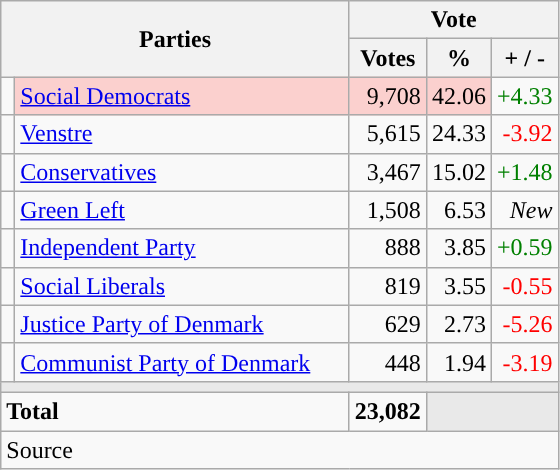<table class="wikitable" style="text-align:right;">
<tr>
<th style="text-align:centre;" rowspan="2" colspan="2" width="225">Parties</th>
<th colspan="3">Vote</th>
</tr>
<tr>
<th width="15">Votes</th>
<th width="15">%</th>
<th width="15">+ / -</th>
</tr>
<tr>
<td width="2" style="color:inherit;background:"></td>
<td bgcolor=#fbd0ce  align="left"><a href='#'>Social Democrats</a></td>
<td bgcolor=#fbd0ce>9,708</td>
<td bgcolor=#fbd0ce>42.06</td>
<td style=color:green;>+4.33</td>
</tr>
<tr>
<td width="2" style="color:inherit;background:"></td>
<td align="left"><a href='#'>Venstre</a></td>
<td>5,615</td>
<td>24.33</td>
<td style=color:red;>-3.92</td>
</tr>
<tr>
<td width="2" style="color:inherit;background:"></td>
<td align="left"><a href='#'>Conservatives</a></td>
<td>3,467</td>
<td>15.02</td>
<td style=color:green;>+1.48</td>
</tr>
<tr>
<td width="2" style="color:inherit;background:"></td>
<td align="left"><a href='#'>Green Left</a></td>
<td>1,508</td>
<td>6.53</td>
<td><em>New</em></td>
</tr>
<tr>
<td width="2" style="color:inherit;background:"></td>
<td align="left"><a href='#'>Independent Party</a></td>
<td>888</td>
<td>3.85</td>
<td style=color:green;>+0.59</td>
</tr>
<tr>
<td width="2" style="color:inherit;background:"></td>
<td align="left"><a href='#'>Social Liberals</a></td>
<td>819</td>
<td>3.55</td>
<td style=color:red;>-0.55</td>
</tr>
<tr>
<td width="2" style="color:inherit;background:"></td>
<td align="left"><a href='#'>Justice Party of Denmark</a></td>
<td>629</td>
<td>2.73</td>
<td style=color:red;>-5.26</td>
</tr>
<tr>
<td width="2" style="color:inherit;background:"></td>
<td align="left"><a href='#'>Communist Party of Denmark</a></td>
<td>448</td>
<td>1.94</td>
<td style=color:red;>-3.19</td>
</tr>
<tr>
<td colspan="7" bgcolor="#E9E9E9"></td>
</tr>
<tr>
<td align="left" colspan="2"><strong>Total</strong></td>
<td><strong>23,082</strong></td>
<td bgcolor="#E9E9E9" colspan="2"></td>
</tr>
<tr>
<td align="left" colspan="6">Source</td>
</tr>
</table>
